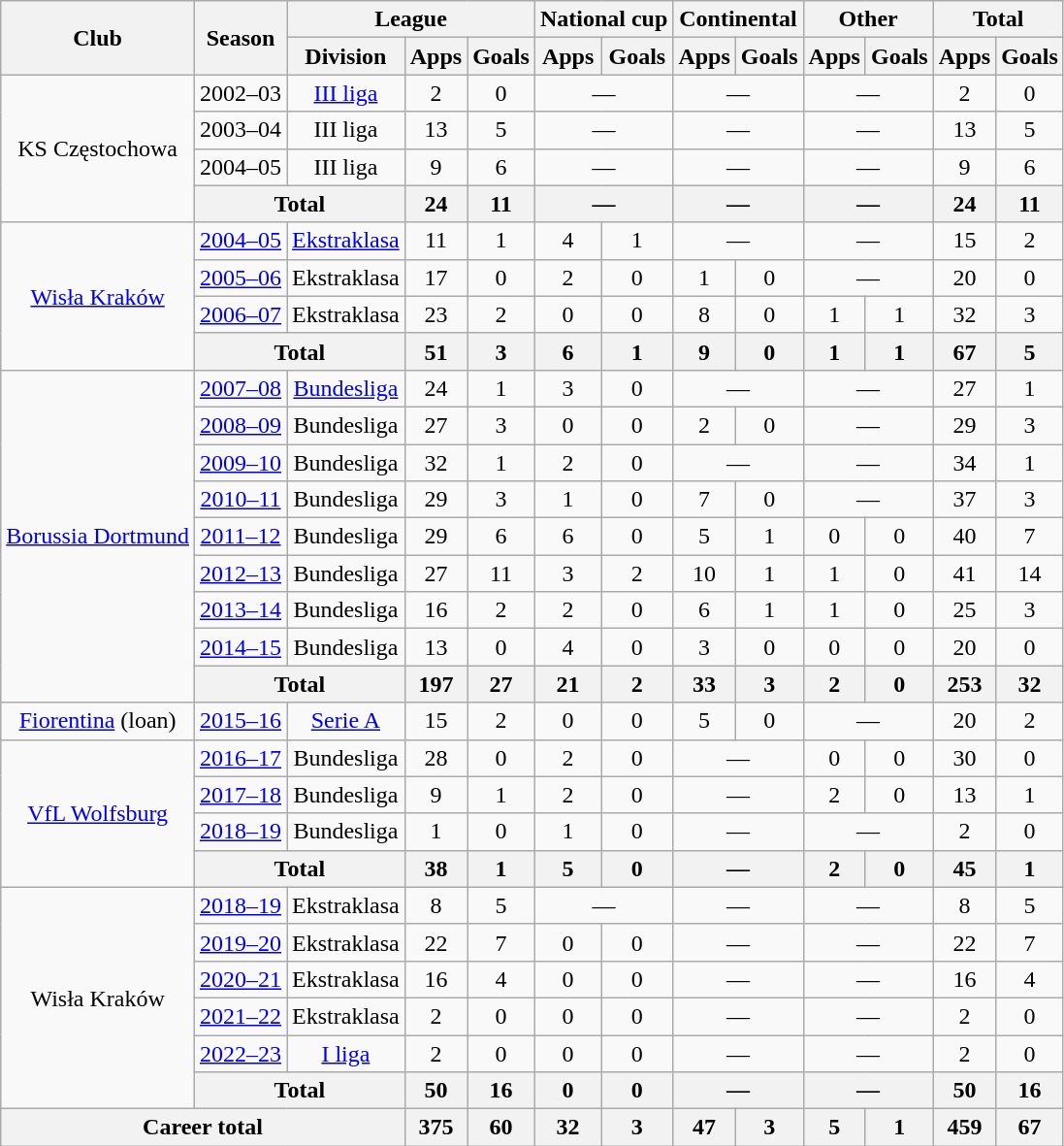<table class="wikitable" style="text-align:center">
<tr>
<th rowspan="2">Club</th>
<th rowspan="2">Season</th>
<th colspan="3">League</th>
<th colspan="2">National cup</th>
<th colspan="2">Continental</th>
<th colspan="2">Other</th>
<th colspan="2">Total</th>
</tr>
<tr>
<th>Division</th>
<th>Apps</th>
<th>Goals</th>
<th>Apps</th>
<th>Goals</th>
<th>Apps</th>
<th>Goals</th>
<th>Apps</th>
<th>Goals</th>
<th>Apps</th>
<th>Goals</th>
</tr>
<tr>
<td rowspan="4">KS Częstochowa</td>
<td>2002–03</td>
<td><a href='#'>III liga</a></td>
<td>2</td>
<td>0</td>
<td colspan="2">—</td>
<td colspan="2">—</td>
<td colspan="2">—</td>
<td>2</td>
<td>0</td>
</tr>
<tr>
<td>2003–04</td>
<td>III liga</td>
<td>13</td>
<td>5</td>
<td colspan="2">—</td>
<td colspan="2">—</td>
<td colspan="2">—</td>
<td>13</td>
<td>5</td>
</tr>
<tr>
<td>2004–05</td>
<td>III liga</td>
<td>9</td>
<td>6</td>
<td colspan="2">—</td>
<td colspan="2">—</td>
<td colspan="2">—</td>
<td>9</td>
<td>6</td>
</tr>
<tr>
<th colspan="2">Total</th>
<th>24</th>
<th>11</th>
<th colspan="2">—</th>
<th colspan="2">—</th>
<th colspan="2">—</th>
<th>24</th>
<th>11</th>
</tr>
<tr>
<td rowspan="4"><a href='#'>Wisła Kraków</a></td>
<td><a href='#'>2004–05</a></td>
<td><a href='#'>Ekstraklasa</a></td>
<td>11</td>
<td>1</td>
<td>4</td>
<td>1</td>
<td colspan="2">—</td>
<td colspan="2">—</td>
<td>15</td>
<td>2</td>
</tr>
<tr>
<td><a href='#'>2005–06</a></td>
<td>Ekstraklasa</td>
<td>17</td>
<td>0</td>
<td>2</td>
<td>0</td>
<td>1</td>
<td>0</td>
<td colspan="2">—</td>
<td>20</td>
<td>0</td>
</tr>
<tr>
<td><a href='#'>2006–07</a></td>
<td>Ekstraklasa</td>
<td>23</td>
<td>2</td>
<td>0</td>
<td>0</td>
<td>8</td>
<td>0</td>
<td>1</td>
<td>1</td>
<td>32</td>
<td>3</td>
</tr>
<tr>
<th colspan="2">Total</th>
<th>51</th>
<th>3</th>
<th>6</th>
<th>1</th>
<th>9</th>
<th>0</th>
<th>1</th>
<th>1</th>
<th>67</th>
<th>5</th>
</tr>
<tr>
<td rowspan="9"><a href='#'>Borussia Dortmund</a></td>
<td><a href='#'>2007–08</a></td>
<td><a href='#'>Bundesliga</a></td>
<td>24</td>
<td>1</td>
<td>3</td>
<td>0</td>
<td colspan="2">—</td>
<td colspan="2">—</td>
<td>27</td>
<td>1</td>
</tr>
<tr>
<td><a href='#'>2008–09</a></td>
<td>Bundesliga</td>
<td>27</td>
<td>3</td>
<td>0</td>
<td>0</td>
<td>2</td>
<td>0</td>
<td colspan="2">—</td>
<td>29</td>
<td>3</td>
</tr>
<tr>
<td><a href='#'>2009–10</a></td>
<td>Bundesliga</td>
<td>32</td>
<td>1</td>
<td>2</td>
<td>0</td>
<td colspan="2">—</td>
<td colspan="2">—</td>
<td>34</td>
<td>1</td>
</tr>
<tr>
<td><a href='#'>2010–11</a></td>
<td>Bundesliga</td>
<td>29</td>
<td>3</td>
<td>1</td>
<td>0</td>
<td>7</td>
<td>0</td>
<td colspan="2">—</td>
<td>37</td>
<td>3</td>
</tr>
<tr>
<td><a href='#'>2011–12</a></td>
<td>Bundesliga</td>
<td>29</td>
<td>6</td>
<td>6</td>
<td>0</td>
<td>5</td>
<td>1</td>
<td>0</td>
<td>0</td>
<td>40</td>
<td>7</td>
</tr>
<tr>
<td><a href='#'>2012–13</a></td>
<td>Bundesliga</td>
<td>27</td>
<td>11</td>
<td>3</td>
<td>2</td>
<td>10</td>
<td>1</td>
<td>1</td>
<td>0</td>
<td>41</td>
<td>14</td>
</tr>
<tr>
<td><a href='#'>2013–14</a></td>
<td>Bundesliga</td>
<td>16</td>
<td>2</td>
<td>2</td>
<td>0</td>
<td>6</td>
<td>1</td>
<td>1</td>
<td>0</td>
<td>25</td>
<td>3</td>
</tr>
<tr>
<td><a href='#'>2014–15</a></td>
<td>Bundesliga</td>
<td>13</td>
<td>0</td>
<td>4</td>
<td>0</td>
<td>3</td>
<td>0</td>
<td>0</td>
<td>0</td>
<td>20</td>
<td>0</td>
</tr>
<tr>
<th colspan="2">Total</th>
<th>197</th>
<th>27</th>
<th>21</th>
<th>2</th>
<th>33</th>
<th>3</th>
<th>2</th>
<th>0</th>
<th>253</th>
<th>32</th>
</tr>
<tr>
<td><a href='#'>Fiorentina</a> (loan)</td>
<td><a href='#'>2015–16</a></td>
<td><a href='#'>Serie A</a></td>
<td>15</td>
<td>2</td>
<td>0</td>
<td>0</td>
<td>5</td>
<td>0</td>
<td colspan="2">—</td>
<td>20</td>
<td>2</td>
</tr>
<tr>
<td rowspan="4"><a href='#'>VfL Wolfsburg</a></td>
<td><a href='#'>2016–17</a></td>
<td>Bundesliga</td>
<td>28</td>
<td>0</td>
<td>2</td>
<td>0</td>
<td colspan="2">—</td>
<td>0</td>
<td>0</td>
<td>30</td>
<td>0</td>
</tr>
<tr>
<td><a href='#'>2017–18</a></td>
<td>Bundesliga</td>
<td>9</td>
<td>1</td>
<td>2</td>
<td>0</td>
<td colspan="2">—</td>
<td>2</td>
<td>0</td>
<td>13</td>
<td>1</td>
</tr>
<tr>
<td><a href='#'>2018–19</a></td>
<td>Bundesliga</td>
<td>1</td>
<td>0</td>
<td>1</td>
<td>0</td>
<td colspan="2">—</td>
<td colspan="2">—</td>
<td>2</td>
<td>0</td>
</tr>
<tr>
<th colspan="2">Total</th>
<th>38</th>
<th>1</th>
<th>5</th>
<th>0</th>
<th colspan="2">—</th>
<th>2</th>
<th>0</th>
<th>45</th>
<th>1</th>
</tr>
<tr>
<td rowspan="6">Wisła Kraków</td>
<td><a href='#'>2018–19</a></td>
<td>Ekstraklasa</td>
<td>8</td>
<td>5</td>
<td colspan="2">—</td>
<td colspan="2">—</td>
<td colspan="2">—</td>
<td>8</td>
<td>5</td>
</tr>
<tr>
<td><a href='#'>2019–20</a></td>
<td>Ekstraklasa</td>
<td>22</td>
<td>7</td>
<td>0</td>
<td>0</td>
<td colspan="2">—</td>
<td colspan="2">—</td>
<td>22</td>
<td>7</td>
</tr>
<tr>
<td><a href='#'>2020–21</a></td>
<td>Ekstraklasa</td>
<td>16</td>
<td>4</td>
<td>0</td>
<td>0</td>
<td colspan="2">—</td>
<td colspan="2">—</td>
<td>16</td>
<td>4</td>
</tr>
<tr>
<td><a href='#'>2021–22</a></td>
<td>Ekstraklasa</td>
<td>2</td>
<td>0</td>
<td>0</td>
<td>0</td>
<td colspan="2">—</td>
<td colspan="2">—</td>
<td>2</td>
<td>0</td>
</tr>
<tr>
<td><a href='#'>2022–23</a></td>
<td><a href='#'>I liga</a></td>
<td>2</td>
<td>0</td>
<td>0</td>
<td>0</td>
<td colspan="2">—</td>
<td colspan="2">—</td>
<td>2</td>
<td>0</td>
</tr>
<tr>
<th colspan="2">Total</th>
<th>50</th>
<th>16</th>
<th>0</th>
<th>0</th>
<th colspan="2">—</th>
<th colspan="2">—</th>
<th>50</th>
<th>16</th>
</tr>
<tr>
<th colspan="3">Career total</th>
<th>375</th>
<th>60</th>
<th>32</th>
<th>3</th>
<th>47</th>
<th>3</th>
<th>5</th>
<th>1</th>
<th>459</th>
<th>67</th>
</tr>
</table>
